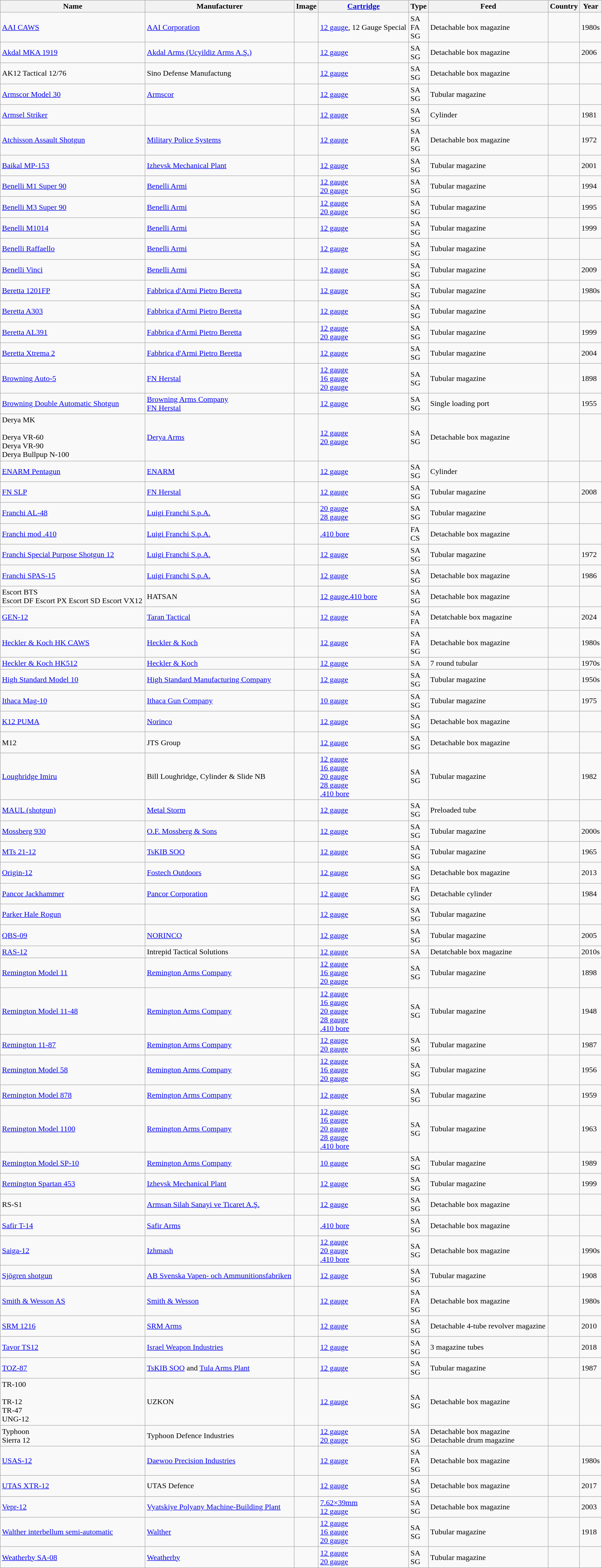<table class="wikitable sortable sortable" style="width: 99%">
<tr>
<th>Name</th>
<th>Manufacturer</th>
<th class="unsortable">Image</th>
<th><a href='#'>Cartridge</a></th>
<th>Type</th>
<th>Feed</th>
<th>Country</th>
<th>Year</th>
</tr>
<tr>
<td><a href='#'>AAI CAWS</a></td>
<td><a href='#'>AAI Corporation</a></td>
<td></td>
<td><a href='#'>12 gauge</a>, 12 Gauge Special</td>
<td>SA<br>FA<br>SG</td>
<td>Detachable box magazine</td>
<td></td>
<td>1980s</td>
</tr>
<tr>
<td><a href='#'>Akdal MKA 1919</a></td>
<td><a href='#'>Akdal Arms (Ucyildiz Arms A.Ş.)</a></td>
<td></td>
<td><a href='#'>12 gauge</a></td>
<td>SA<br>SG</td>
<td>Detachable box magazine</td>
<td></td>
<td>2006</td>
</tr>
<tr>
<td>AK12 Tactical 12/76</td>
<td>Sino Defense Manufactung</td>
<td></td>
<td><a href='#'>12 gauge</a></td>
<td>SA<br>SG</td>
<td>Detachable box magazine</td>
<td></td>
<td></td>
</tr>
<tr>
<td><a href='#'>Armscor Model 30</a></td>
<td><a href='#'>Armscor</a></td>
<td></td>
<td><a href='#'>12 gauge</a></td>
<td>SA<br>SG</td>
<td>Tubular magazine</td>
<td></td>
<td></td>
</tr>
<tr>
<td><a href='#'>Armsel Striker</a></td>
<td></td>
<td></td>
<td><a href='#'>12 gauge</a></td>
<td>SA<br>SG</td>
<td>Cylinder</td>
<td></td>
<td>1981</td>
</tr>
<tr>
<td><a href='#'>Atchisson Assault Shotgun</a></td>
<td><a href='#'>Military Police Systems</a></td>
<td></td>
<td><a href='#'>12 gauge</a></td>
<td>SA<br>FA<br>SG</td>
<td>Detachable box magazine</td>
<td></td>
<td>1972</td>
</tr>
<tr>
<td><a href='#'>Baikal MP-153</a></td>
<td><a href='#'>Izhevsk Mechanical Plant</a></td>
<td></td>
<td><a href='#'>12 gauge</a></td>
<td>SA<br>SG</td>
<td>Tubular magazine</td>
<td></td>
<td>2001</td>
</tr>
<tr>
<td><a href='#'>Benelli M1 Super 90</a></td>
<td><a href='#'>Benelli Armi</a></td>
<td></td>
<td><a href='#'>12 gauge</a><br><a href='#'>20 gauge</a></td>
<td>SA<br>SG</td>
<td>Tubular magazine</td>
<td></td>
<td>1994</td>
</tr>
<tr>
<td><a href='#'>Benelli M3 Super 90</a></td>
<td><a href='#'>Benelli Armi</a></td>
<td></td>
<td><a href='#'>12 gauge</a><br><a href='#'>20 gauge</a></td>
<td>SA<br>SG</td>
<td>Tubular magazine</td>
<td></td>
<td>1995</td>
</tr>
<tr>
<td><a href='#'>Benelli M1014</a></td>
<td><a href='#'>Benelli Armi</a></td>
<td></td>
<td><a href='#'>12 gauge</a></td>
<td>SA<br>SG</td>
<td>Tubular magazine</td>
<td></td>
<td>1999</td>
</tr>
<tr>
<td><a href='#'>Benelli Raffaello</a></td>
<td><a href='#'>Benelli Armi</a></td>
<td></td>
<td><a href='#'>12 gauge</a></td>
<td>SA<br>SG</td>
<td>Tubular magazine</td>
<td></td>
<td></td>
</tr>
<tr>
<td><a href='#'>Benelli Vinci</a></td>
<td><a href='#'>Benelli Armi</a></td>
<td></td>
<td><a href='#'>12 gauge</a></td>
<td>SA<br>SG</td>
<td>Tubular magazine</td>
<td></td>
<td>2009</td>
</tr>
<tr>
<td><a href='#'>Beretta 1201FP</a></td>
<td><a href='#'>Fabbrica d'Armi Pietro Beretta</a></td>
<td></td>
<td><a href='#'>12 gauge</a></td>
<td>SA<br>SG</td>
<td>Tubular magazine</td>
<td></td>
<td>1980s</td>
</tr>
<tr>
<td><a href='#'>Beretta A303</a></td>
<td><a href='#'>Fabbrica d'Armi Pietro Beretta</a></td>
<td></td>
<td><a href='#'>12 gauge</a></td>
<td>SA<br>SG</td>
<td>Tubular magazine</td>
<td></td>
<td></td>
</tr>
<tr>
<td><a href='#'>Beretta AL391</a></td>
<td><a href='#'>Fabbrica d'Armi Pietro Beretta</a></td>
<td></td>
<td><a href='#'>12 gauge</a><br><a href='#'>20 gauge</a></td>
<td>SA<br>SG</td>
<td>Tubular magazine</td>
<td></td>
<td>1999</td>
</tr>
<tr>
<td><a href='#'>Beretta Xtrema 2</a></td>
<td><a href='#'>Fabbrica d'Armi Pietro Beretta</a></td>
<td></td>
<td><a href='#'>12 gauge</a></td>
<td>SA<br>SG</td>
<td>Tubular magazine</td>
<td></td>
<td>2004</td>
</tr>
<tr>
<td><a href='#'>Browning Auto-5</a></td>
<td><a href='#'>FN Herstal</a></td>
<td></td>
<td><a href='#'>12 gauge</a><br><a href='#'>16 gauge</a><br><a href='#'>20 gauge</a></td>
<td>SA<br>SG</td>
<td>Tubular magazine</td>
<td><br></td>
<td>1898</td>
</tr>
<tr>
<td><a href='#'>Browning Double Automatic Shotgun</a></td>
<td><a href='#'>Browning Arms Company</a><br><a href='#'>FN Herstal</a></td>
<td></td>
<td><a href='#'>12 gauge</a></td>
<td>SA<br>SG</td>
<td>Single loading port</td>
<td></td>
<td>1955</td>
</tr>
<tr>
<td>Derya MK<br><br>Derya VR-60<br>
Derya VR-90<br>
Derya Bullpup N-100</td>
<td><a href='#'>Derya Arms</a></td>
<td></td>
<td><a href='#'>12 gauge</a><br><a href='#'>20 gauge</a></td>
<td>SA<br>SG</td>
<td>Detachable box magazine</td>
<td></td>
<td></td>
</tr>
<tr>
<td><a href='#'>ENARM Pentagun</a></td>
<td><a href='#'>ENARM</a></td>
<td></td>
<td><a href='#'>12 gauge</a></td>
<td>SA<br>SG</td>
<td>Cylinder</td>
<td></td>
<td></td>
</tr>
<tr>
<td><a href='#'>FN SLP</a></td>
<td><a href='#'>FN Herstal</a></td>
<td></td>
<td><a href='#'>12 gauge</a></td>
<td>SA<br>SG</td>
<td>Tubular magazine</td>
<td></td>
<td>2008</td>
</tr>
<tr>
<td><a href='#'>Franchi AL-48</a></td>
<td><a href='#'>Luigi Franchi S.p.A.</a></td>
<td></td>
<td><a href='#'>20 gauge</a><br><a href='#'>28 gauge</a></td>
<td>SA<br>SG</td>
<td>Tubular magazine</td>
<td></td>
<td></td>
</tr>
<tr>
<td><a href='#'>Franchi mod .410</a></td>
<td><a href='#'>Luigi Franchi S.p.A.</a></td>
<td></td>
<td><a href='#'>.410 bore</a></td>
<td>FA<br>CS</td>
<td>Detachable box magazine</td>
<td></td>
<td></td>
</tr>
<tr>
<td><a href='#'>Franchi Special Purpose Shotgun 12</a></td>
<td><a href='#'>Luigi Franchi S.p.A.</a></td>
<td></td>
<td><a href='#'>12 gauge</a></td>
<td>SA<br>SG</td>
<td>Tubular magazine</td>
<td></td>
<td>1972</td>
</tr>
<tr>
<td><a href='#'>Franchi SPAS-15</a></td>
<td><a href='#'>Luigi Franchi S.p.A.</a></td>
<td></td>
<td><a href='#'>12 gauge</a></td>
<td>SA<br>SG</td>
<td>Detachable box magazine</td>
<td></td>
<td>1986</td>
</tr>
<tr>
<td>Escort BTS<br>Escort DF
Escort PX
Escort SD
Escort VX12</td>
<td>HATSAN</td>
<td></td>
<td><a href='#'>12 gauge</a><a href='#'>.410 bore</a></td>
<td>SA<br>SG</td>
<td>Detachable box magazine</td>
<td></td>
<td></td>
</tr>
<tr>
<td><a href='#'>GEN-12</a></td>
<td><a href='#'>Taran Tactical</a></td>
<td></td>
<td><a href='#'>12 gauge</a></td>
<td>SA<br>FA</td>
<td>Detatchable box magazine</td>
<td></td>
<td>2024</td>
</tr>
<tr>
<td><a href='#'>Heckler & Koch HK CAWS</a></td>
<td><a href='#'>Heckler & Koch</a></td>
<td></td>
<td><a href='#'>12 gauge</a></td>
<td>SA<br>FA<br>SG</td>
<td>Detachable box magazine</td>
<td></td>
<td>1980s</td>
</tr>
<tr>
<td><a href='#'>Heckler & Koch HK512</a></td>
<td><a href='#'>Heckler & Koch</a></td>
<td></td>
<td><a href='#'>12 gauge</a></td>
<td>SA</td>
<td>7 round tubular</td>
<td><br></td>
<td>1970s</td>
</tr>
<tr>
<td><a href='#'>High Standard Model 10</a></td>
<td><a href='#'>High Standard Manufacturing Company</a></td>
<td></td>
<td><a href='#'>12 gauge</a></td>
<td>SA<br>SG</td>
<td>Tubular magazine</td>
<td></td>
<td>1950s</td>
</tr>
<tr>
<td><a href='#'>Ithaca Mag-10</a></td>
<td><a href='#'>Ithaca Gun Company</a></td>
<td></td>
<td><a href='#'>10 gauge</a></td>
<td>SA<br>SG</td>
<td>Tubular magazine</td>
<td></td>
<td>1975</td>
</tr>
<tr>
<td><a href='#'>K12 PUMA</a></td>
<td><a href='#'>Norinco</a></td>
<td></td>
<td><a href='#'>12 gauge</a></td>
<td>SA<br>SG</td>
<td>Detachable box magazine</td>
<td></td>
<td></td>
</tr>
<tr>
<td>M12</td>
<td>JTS Group</td>
<td></td>
<td><a href='#'>12 gauge</a></td>
<td>SA<br>SG</td>
<td>Detachable box magazine</td>
<td></td>
<td></td>
</tr>
<tr>
<td><a href='#'>Loughridge Imiru</a></td>
<td>Bill Loughridge, Cylinder & Slide NB</td>
<td></td>
<td><a href='#'>12 gauge</a><br><a href='#'>16 gauge</a><br><a href='#'>20 gauge</a><br><a href='#'>28 gauge</a><br><a href='#'>.410 bore</a></td>
<td>SA<br>SG</td>
<td>Tubular magazine</td>
<td></td>
<td>1982</td>
</tr>
<tr>
<td><a href='#'>MAUL (shotgun)</a></td>
<td><a href='#'>Metal Storm</a></td>
<td></td>
<td><a href='#'>12 gauge</a></td>
<td>SA<br>SG</td>
<td>Preloaded tube</td>
<td></td>
<td></td>
</tr>
<tr>
<td><a href='#'>Mossberg 930</a></td>
<td><a href='#'>O.F. Mossberg & Sons</a></td>
<td></td>
<td><a href='#'>12 gauge</a></td>
<td>SA<br>SG</td>
<td>Tubular magazine</td>
<td></td>
<td>2000s</td>
</tr>
<tr>
<td><a href='#'>MTs 21-12</a></td>
<td><a href='#'>TsKIB SOO</a></td>
<td></td>
<td><a href='#'>12 gauge</a></td>
<td>SA<br>SG</td>
<td>Tubular magazine</td>
<td></td>
<td>1965</td>
</tr>
<tr>
<td><a href='#'>Origin-12</a></td>
<td><a href='#'>Fostech Outdoors</a></td>
<td></td>
<td><a href='#'>12 gauge</a></td>
<td>SA<br>SG</td>
<td>Detachable box magazine</td>
<td></td>
<td>2013</td>
</tr>
<tr>
<td><a href='#'>Pancor Jackhammer</a></td>
<td><a href='#'>Pancor Corporation</a></td>
<td></td>
<td><a href='#'>12 gauge</a></td>
<td>FA<br>SG</td>
<td>Detachable cylinder</td>
<td></td>
<td>1984</td>
</tr>
<tr>
<td><a href='#'>Parker Hale Rogun</a></td>
<td></td>
<td></td>
<td><a href='#'>12 gauge</a></td>
<td>SA<br>SG</td>
<td>Tubular magazine</td>
<td></td>
<td></td>
</tr>
<tr>
<td><a href='#'>QBS-09</a></td>
<td><a href='#'>NORINCO</a></td>
<td></td>
<td><a href='#'>12 gauge</a></td>
<td>SA<br>SG</td>
<td>Tubular magazine</td>
<td></td>
<td>2005</td>
</tr>
<tr>
<td><a href='#'>RAS-12</a></td>
<td>Intrepid Tactical Solutions</td>
<td></td>
<td><a href='#'>12 gauge</a></td>
<td>SA</td>
<td>Detatchable box magazine</td>
<td></td>
<td>2010s</td>
</tr>
<tr>
<td><a href='#'>Remington Model 11</a></td>
<td><a href='#'>Remington Arms Company</a></td>
<td></td>
<td><a href='#'>12 gauge</a><br><a href='#'>16 gauge</a><br><a href='#'>20 gauge</a></td>
<td>SA<br>SG</td>
<td>Tubular magazine</td>
<td></td>
<td>1898</td>
</tr>
<tr>
<td><a href='#'>Remington Model 11-48</a></td>
<td><a href='#'>Remington Arms Company</a></td>
<td></td>
<td><a href='#'>12 gauge</a><br><a href='#'>16 gauge</a><br><a href='#'>20 gauge</a><br><a href='#'>28 gauge</a><br><a href='#'>.410 bore</a></td>
<td>SA<br>SG</td>
<td>Tubular magazine</td>
<td></td>
<td>1948</td>
</tr>
<tr>
<td><a href='#'>Remington 11-87</a></td>
<td><a href='#'>Remington Arms Company</a></td>
<td></td>
<td><a href='#'>12 gauge</a><br><a href='#'>20 gauge</a></td>
<td>SA<br>SG</td>
<td>Tubular magazine</td>
<td></td>
<td>1987</td>
</tr>
<tr>
<td><a href='#'>Remington Model 58</a></td>
<td><a href='#'>Remington Arms Company</a></td>
<td></td>
<td><a href='#'>12 gauge</a><br><a href='#'>16 gauge</a><br><a href='#'>20 gauge</a></td>
<td>SA<br>SG</td>
<td>Tubular magazine</td>
<td></td>
<td>1956</td>
</tr>
<tr>
<td><a href='#'>Remington Model 878</a></td>
<td><a href='#'>Remington Arms Company</a></td>
<td></td>
<td><a href='#'>12 gauge</a></td>
<td>SA<br>SG</td>
<td>Tubular magazine</td>
<td></td>
<td>1959</td>
</tr>
<tr>
<td><a href='#'>Remington Model 1100</a></td>
<td><a href='#'>Remington Arms Company</a></td>
<td></td>
<td><a href='#'>12 gauge</a><br><a href='#'>16 gauge</a><br><a href='#'>20 gauge</a><br><a href='#'>28 gauge</a><br><a href='#'>.410 bore</a></td>
<td>SA<br>SG</td>
<td>Tubular magazine</td>
<td></td>
<td>1963</td>
</tr>
<tr>
<td><a href='#'>Remington Model SP-10</a></td>
<td><a href='#'>Remington Arms Company</a></td>
<td></td>
<td><a href='#'>10 gauge</a></td>
<td>SA<br>SG</td>
<td>Tubular magazine</td>
<td></td>
<td>1989</td>
</tr>
<tr>
<td><a href='#'>Remington Spartan 453</a></td>
<td><a href='#'>Izhevsk Mechanical Plant</a></td>
<td></td>
<td><a href='#'>12 gauge</a></td>
<td>SA<br>SG</td>
<td>Tubular magazine</td>
<td></td>
<td>1999</td>
</tr>
<tr>
<td>RS-S1</td>
<td><a href='#'>Armsan Silah Sanayi ve Ticaret A.Ş.</a></td>
<td></td>
<td><a href='#'>12 gauge</a></td>
<td>SA<br>SG</td>
<td>Detachable box magazine</td>
<td></td>
<td></td>
</tr>
<tr>
<td><a href='#'>Safir T-14</a></td>
<td><a href='#'>Safir Arms</a></td>
<td></td>
<td><a href='#'>.410 bore</a></td>
<td>SA<br>SG</td>
<td>Detachable box magazine</td>
<td></td>
<td></td>
</tr>
<tr>
<td><a href='#'>Saiga-12</a></td>
<td><a href='#'>Izhmash</a></td>
<td></td>
<td><a href='#'>12 gauge</a><br><a href='#'>20 gauge</a><br><a href='#'>.410 bore</a></td>
<td>SA<br>SG</td>
<td>Detachable box magazine</td>
<td></td>
<td>1990s</td>
</tr>
<tr>
<td><a href='#'>Sjögren shotgun</a></td>
<td><a href='#'>AB Svenska Vapen- och Ammunitionsfabriken</a></td>
<td></td>
<td><a href='#'>12 gauge</a></td>
<td>SA<br>SG</td>
<td>Tubular magazine</td>
<td></td>
<td>1908</td>
</tr>
<tr>
<td><a href='#'>Smith & Wesson AS</a></td>
<td><a href='#'>Smith & Wesson</a></td>
<td></td>
<td><a href='#'>12 gauge</a></td>
<td>SA<br>FA<br>SG</td>
<td>Detachable box magazine</td>
<td></td>
<td>1980s</td>
</tr>
<tr>
<td><a href='#'>SRM 1216</a></td>
<td><a href='#'>SRM Arms</a></td>
<td></td>
<td><a href='#'>12 gauge</a></td>
<td>SA<br>SG</td>
<td>Detachable 4-tube revolver magazine</td>
<td></td>
<td>2010</td>
</tr>
<tr>
<td><a href='#'>Tavor TS12</a></td>
<td><a href='#'>Israel Weapon Industries</a></td>
<td></td>
<td><a href='#'>12 gauge</a></td>
<td>SA<br>SG</td>
<td>3 magazine tubes</td>
<td></td>
<td>2018</td>
</tr>
<tr>
<td><a href='#'>TOZ-87</a></td>
<td><a href='#'>TsKIB SOO</a> and <a href='#'>Tula Arms Plant</a></td>
<td></td>
<td><a href='#'>12 gauge</a></td>
<td>SA<br>SG</td>
<td>Tubular magazine</td>
<td></td>
<td>1987</td>
</tr>
<tr>
<td>TR-100<br><br>TR-12<br>
TR-47<br>
UNG-12</td>
<td>UZKON</td>
<td></td>
<td><a href='#'>12 gauge</a></td>
<td>SA<br>SG</td>
<td>Detachable box magazine</td>
<td></td>
<td></td>
</tr>
<tr>
<td>Typhoon<br>Sierra 12</td>
<td>Typhoon Defence Industries</td>
<td></td>
<td><a href='#'>12 gauge</a><br><a href='#'>20 gauge</a></td>
<td>SA<br>SG</td>
<td>Detachable box magazine<br>Detachable drum magazine</td>
<td></td>
<td></td>
</tr>
<tr>
<td><a href='#'>USAS-12</a></td>
<td><a href='#'>Daewoo Precision Industries</a></td>
<td></td>
<td><a href='#'>12 gauge</a></td>
<td>SA<br>FA<br>SG</td>
<td>Detachable box magazine</td>
<td></td>
<td>1980s</td>
</tr>
<tr>
<td><a href='#'>UTAS XTR-12</a></td>
<td>UTAS Defence</td>
<td></td>
<td><a href='#'>12 gauge</a></td>
<td>SA<br>SG</td>
<td>Detachable box magazine</td>
<td></td>
<td>2017</td>
</tr>
<tr>
<td><a href='#'>Vepr-12</a></td>
<td><a href='#'>Vyatskiye Polyany Machine-Building Plant</a></td>
<td></td>
<td><a href='#'>7.62×39mm</a><br><a href='#'>12 gauge</a></td>
<td>SA<br>SG</td>
<td>Detachable box magazine</td>
<td></td>
<td>2003</td>
</tr>
<tr>
<td><a href='#'>Walther interbellum semi-automatic</a></td>
<td><a href='#'>Walther</a></td>
<td></td>
<td><a href='#'>12 gauge</a><br><a href='#'>16 gauge</a><br><a href='#'>20 gauge</a></td>
<td>SA<br>SG</td>
<td>Tubular magazine</td>
<td></td>
<td>1918</td>
</tr>
<tr>
<td><a href='#'>Weatherby SA-08</a></td>
<td><a href='#'>Weatherby</a></td>
<td></td>
<td><a href='#'>12 gauge</a><br><a href='#'>20 gauge</a></td>
<td>SA<br>SG</td>
<td>Tubular magazine</td>
<td></td>
<td></td>
</tr>
</table>
